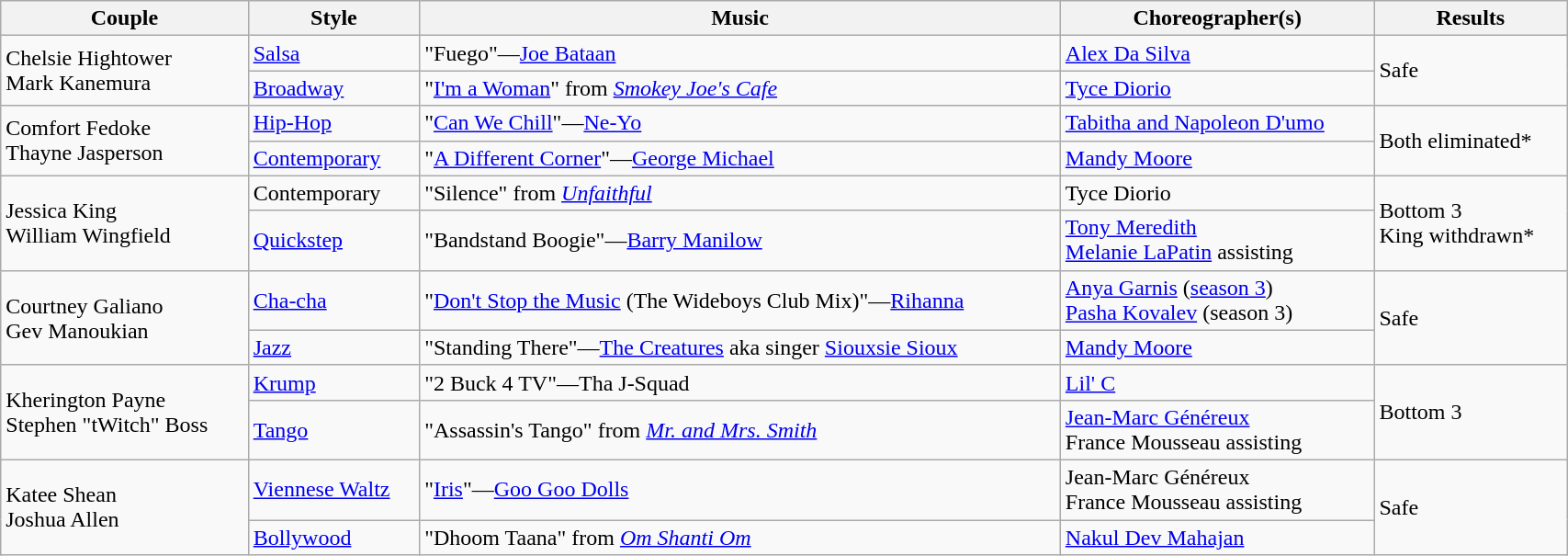<table class="wikitable" style="width:90%;">
<tr>
<th>Couple</th>
<th>Style</th>
<th>Music</th>
<th>Choreographer(s)</th>
<th>Results</th>
</tr>
<tr>
<td rowspan="2">Chelsie Hightower<br>Mark Kanemura</td>
<td><a href='#'>Salsa</a></td>
<td>"Fuego"—<a href='#'>Joe Bataan</a></td>
<td><a href='#'>Alex Da Silva</a></td>
<td rowspan="2">Safe</td>
</tr>
<tr>
<td><a href='#'>Broadway</a></td>
<td>"<a href='#'>I'm a Woman</a>" from <em><a href='#'>Smokey Joe's Cafe</a></em></td>
<td><a href='#'>Tyce Diorio</a></td>
</tr>
<tr>
<td rowspan="2">Comfort Fedoke<br>Thayne Jasperson</td>
<td><a href='#'>Hip-Hop</a></td>
<td>"<a href='#'>Can We Chill</a>"—<a href='#'>Ne-Yo</a></td>
<td><a href='#'>Tabitha and Napoleon D'umo</a></td>
<td rowspan="2">Both eliminated*</td>
</tr>
<tr>
<td><a href='#'>Contemporary</a></td>
<td>"<a href='#'>A Different Corner</a>"—<a href='#'>George Michael</a></td>
<td><a href='#'>Mandy Moore</a></td>
</tr>
<tr>
<td rowspan="2">Jessica King<br>William Wingfield</td>
<td>Contemporary</td>
<td>"Silence" from <em><a href='#'>Unfaithful</a></em></td>
<td>Tyce Diorio</td>
<td rowspan="2">Bottom 3<br>King withdrawn*</td>
</tr>
<tr>
<td><a href='#'>Quickstep</a></td>
<td>"Bandstand Boogie"—<a href='#'>Barry Manilow</a></td>
<td><a href='#'>Tony Meredith</a><br><a href='#'>Melanie LaPatin</a> assisting</td>
</tr>
<tr>
<td rowspan="2">Courtney Galiano<br>Gev Manoukian</td>
<td><a href='#'>Cha-cha</a></td>
<td>"<a href='#'>Don't Stop the Music</a> (The Wideboys Club Mix)"—<a href='#'>Rihanna</a></td>
<td><a href='#'>Anya Garnis</a> (<a href='#'>season 3</a>)<br><a href='#'>Pasha Kovalev</a> (season 3)</td>
<td rowspan="2">Safe</td>
</tr>
<tr>
<td><a href='#'>Jazz</a></td>
<td>"Standing There"—<a href='#'>The Creatures</a> aka singer <a href='#'>Siouxsie Sioux</a></td>
<td><a href='#'>Mandy Moore</a></td>
</tr>
<tr>
<td rowspan="2">Kherington Payne<br>Stephen "tWitch" Boss</td>
<td><a href='#'>Krump</a></td>
<td>"2 Buck 4 TV"—Tha J-Squad</td>
<td><a href='#'>Lil' C</a></td>
<td rowspan="2">Bottom 3</td>
</tr>
<tr>
<td><a href='#'>Tango</a></td>
<td>"Assassin's Tango" from <em><a href='#'>Mr. and Mrs. Smith</a></em></td>
<td><a href='#'>Jean-Marc Généreux</a><br>France Mousseau assisting</td>
</tr>
<tr>
<td rowspan="2">Katee Shean<br>Joshua Allen</td>
<td><a href='#'>Viennese Waltz</a></td>
<td>"<a href='#'>Iris</a>"—<a href='#'>Goo Goo Dolls</a></td>
<td>Jean-Marc Généreux<br>France Mousseau assisting</td>
<td rowspan="2">Safe</td>
</tr>
<tr>
<td><a href='#'>Bollywood</a></td>
<td>"Dhoom Taana" from <em><a href='#'>Om Shanti Om</a></em></td>
<td><a href='#'>Nakul Dev Mahajan</a></td>
</tr>
</table>
